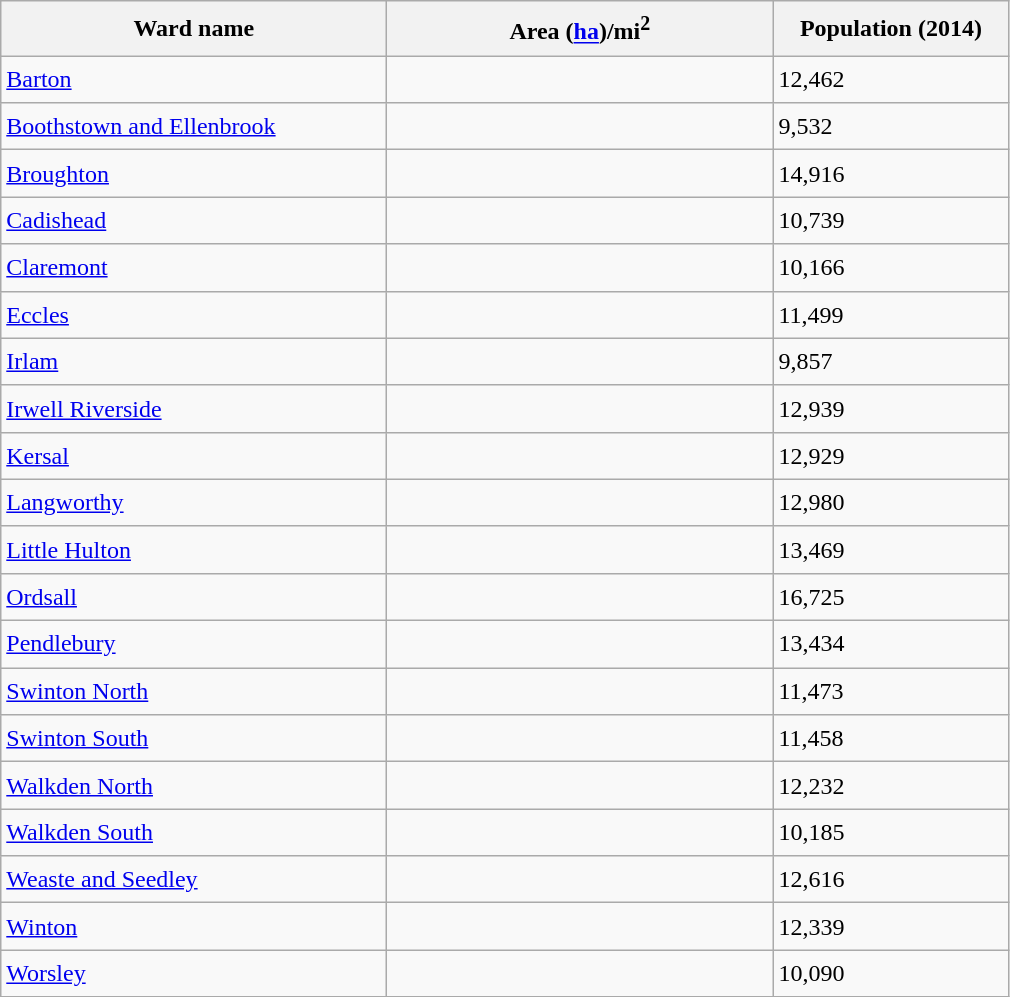<table class="wikitable sortable" style="border:0px;text-align:left;line-height:150%;">
<tr>
<th style="height="17" width="250">Ward name</th>
<th style="height="17" width="250">Area (<a href='#'>ha</a>)/mi<sup>2</sup></th>
<th style="height="17" width="150">Population (2014)</th>
</tr>
<tr>
<td><a href='#'>Barton</a></td>
<td></td>
<td>12,462 </td>
</tr>
<tr>
<td><a href='#'>Boothstown and Ellenbrook</a></td>
<td></td>
<td>9,532 </td>
</tr>
<tr>
<td><a href='#'>Broughton</a></td>
<td></td>
<td>14,916 </td>
</tr>
<tr>
<td><a href='#'>Cadishead</a></td>
<td></td>
<td>10,739 </td>
</tr>
<tr>
<td><a href='#'>Claremont</a></td>
<td></td>
<td>10,166 </td>
</tr>
<tr>
<td><a href='#'>Eccles</a></td>
<td></td>
<td>11,499 </td>
</tr>
<tr>
<td><a href='#'>Irlam</a></td>
<td></td>
<td>9,857 </td>
</tr>
<tr>
<td><a href='#'>Irwell Riverside</a></td>
<td></td>
<td>12,939 </td>
</tr>
<tr>
<td><a href='#'>Kersal</a></td>
<td></td>
<td>12,929 </td>
</tr>
<tr>
<td><a href='#'>Langworthy</a></td>
<td></td>
<td>12,980 </td>
</tr>
<tr>
<td><a href='#'>Little Hulton</a></td>
<td></td>
<td>13,469 </td>
</tr>
<tr>
<td><a href='#'>Ordsall</a></td>
<td></td>
<td>16,725 </td>
</tr>
<tr>
<td><a href='#'>Pendlebury</a></td>
<td></td>
<td>13,434 </td>
</tr>
<tr>
<td><a href='#'>Swinton North</a></td>
<td></td>
<td>11,473 </td>
</tr>
<tr>
<td><a href='#'>Swinton South</a></td>
<td></td>
<td>11,458 </td>
</tr>
<tr>
<td><a href='#'>Walkden North</a></td>
<td></td>
<td>12,232 </td>
</tr>
<tr>
<td><a href='#'>Walkden South</a></td>
<td></td>
<td>10,185 </td>
</tr>
<tr>
<td><a href='#'>Weaste and Seedley</a></td>
<td></td>
<td>12,616 </td>
</tr>
<tr>
<td><a href='#'>Winton</a></td>
<td></td>
<td>12,339 </td>
</tr>
<tr>
<td><a href='#'>Worsley</a></td>
<td></td>
<td>10,090 </td>
</tr>
<tr>
</tr>
</table>
